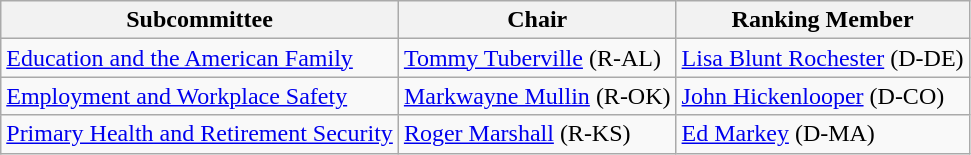<table class=wikitable>
<tr>
<th>Subcommittee</th>
<th>Chair</th>
<th>Ranking Member</th>
</tr>
<tr>
<td><a href='#'>Education and the American Family</a></td>
<td><a href='#'>Tommy Tuberville</a> (R-AL)</td>
<td><a href='#'>Lisa Blunt Rochester</a> (D-DE)</td>
</tr>
<tr>
<td><a href='#'>Employment and Workplace Safety</a></td>
<td><a href='#'>Markwayne Mullin</a> (R-OK)</td>
<td><a href='#'>John Hickenlooper</a> (D-CO)</td>
</tr>
<tr>
<td><a href='#'>Primary Health and Retirement Security</a></td>
<td><a href='#'>Roger Marshall</a> (R-KS)</td>
<td><a href='#'>Ed Markey</a> (D-MA)</td>
</tr>
</table>
